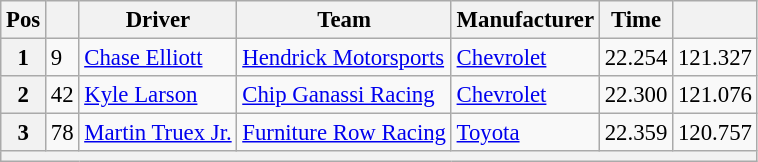<table class="wikitable" style="font-size:95%">
<tr>
<th>Pos</th>
<th></th>
<th>Driver</th>
<th>Team</th>
<th>Manufacturer</th>
<th>Time</th>
<th></th>
</tr>
<tr>
<th>1</th>
<td>9</td>
<td><a href='#'>Chase Elliott</a></td>
<td><a href='#'>Hendrick Motorsports</a></td>
<td><a href='#'>Chevrolet</a></td>
<td>22.254</td>
<td>121.327</td>
</tr>
<tr>
<th>2</th>
<td>42</td>
<td><a href='#'>Kyle Larson</a></td>
<td><a href='#'>Chip Ganassi Racing</a></td>
<td><a href='#'>Chevrolet</a></td>
<td>22.300</td>
<td>121.076</td>
</tr>
<tr>
<th>3</th>
<td>78</td>
<td><a href='#'>Martin Truex Jr.</a></td>
<td><a href='#'>Furniture Row Racing</a></td>
<td><a href='#'>Toyota</a></td>
<td>22.359</td>
<td>120.757</td>
</tr>
<tr>
<th colspan="7"></th>
</tr>
</table>
